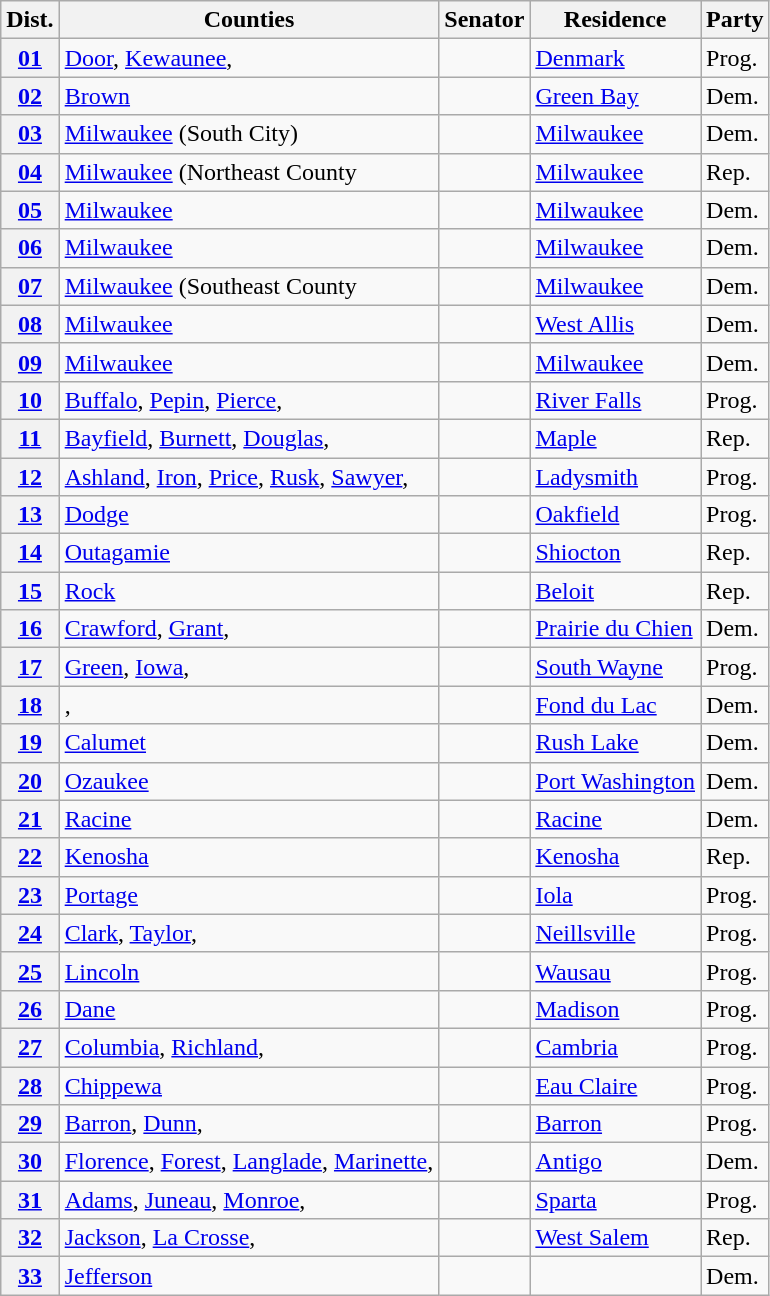<table class="wikitable sortable">
<tr>
<th>Dist.</th>
<th>Counties</th>
<th>Senator</th>
<th>Residence</th>
<th>Party</th>
</tr>
<tr>
<th><a href='#'>01</a></th>
<td><a href='#'>Door</a>, <a href='#'>Kewaunee</a>, </td>
<td></td>
<td><a href='#'>Denmark</a></td>
<td>Prog.</td>
</tr>
<tr>
<th><a href='#'>02</a></th>
<td><a href='#'>Brown</a> </td>
<td></td>
<td><a href='#'>Green Bay</a></td>
<td>Dem.</td>
</tr>
<tr>
<th><a href='#'>03</a></th>
<td><a href='#'>Milwaukee</a> (South City)</td>
<td></td>
<td><a href='#'>Milwaukee</a></td>
<td>Dem.</td>
</tr>
<tr>
<th><a href='#'>04</a></th>
<td><a href='#'>Milwaukee</a> (Northeast County </td>
<td></td>
<td><a href='#'>Milwaukee</a></td>
<td>Rep.</td>
</tr>
<tr>
<th><a href='#'>05</a></th>
<td><a href='#'>Milwaukee</a> </td>
<td></td>
<td><a href='#'>Milwaukee</a></td>
<td>Dem.</td>
</tr>
<tr>
<th><a href='#'>06</a></th>
<td><a href='#'>Milwaukee</a> </td>
<td></td>
<td><a href='#'>Milwaukee</a></td>
<td>Dem.</td>
</tr>
<tr>
<th><a href='#'>07</a></th>
<td><a href='#'>Milwaukee</a> (Southeast County </td>
<td></td>
<td><a href='#'>Milwaukee</a></td>
<td>Dem.</td>
</tr>
<tr>
<th><a href='#'>08</a></th>
<td><a href='#'>Milwaukee</a> </td>
<td></td>
<td><a href='#'>West Allis</a></td>
<td>Dem.</td>
</tr>
<tr>
<th><a href='#'>09</a></th>
<td><a href='#'>Milwaukee</a> </td>
<td></td>
<td><a href='#'>Milwaukee</a></td>
<td>Dem.</td>
</tr>
<tr>
<th><a href='#'>10</a></th>
<td><a href='#'>Buffalo</a>, <a href='#'>Pepin</a>, <a href='#'>Pierce</a>, </td>
<td></td>
<td><a href='#'>River Falls</a></td>
<td>Prog.</td>
</tr>
<tr>
<th><a href='#'>11</a></th>
<td><a href='#'>Bayfield</a>, <a href='#'>Burnett</a>, <a href='#'>Douglas</a>, </td>
<td></td>
<td><a href='#'>Maple</a></td>
<td>Rep.</td>
</tr>
<tr>
<th><a href='#'>12</a></th>
<td><a href='#'>Ashland</a>, <a href='#'>Iron</a>, <a href='#'>Price</a>, <a href='#'>Rusk</a>, <a href='#'>Sawyer</a>, </td>
<td></td>
<td><a href='#'>Ladysmith</a></td>
<td>Prog.</td>
</tr>
<tr>
<th><a href='#'>13</a></th>
<td><a href='#'>Dodge</a> </td>
<td></td>
<td><a href='#'>Oakfield</a></td>
<td>Prog.</td>
</tr>
<tr>
<th><a href='#'>14</a></th>
<td><a href='#'>Outagamie</a> </td>
<td></td>
<td><a href='#'>Shiocton</a></td>
<td>Rep.</td>
</tr>
<tr>
<th><a href='#'>15</a></th>
<td><a href='#'>Rock</a></td>
<td></td>
<td><a href='#'>Beloit</a></td>
<td>Rep.</td>
</tr>
<tr>
<th><a href='#'>16</a></th>
<td><a href='#'>Crawford</a>, <a href='#'>Grant</a>, </td>
<td></td>
<td><a href='#'>Prairie du Chien</a></td>
<td>Dem.</td>
</tr>
<tr>
<th><a href='#'>17</a></th>
<td><a href='#'>Green</a>, <a href='#'>Iowa</a>, </td>
<td></td>
<td><a href='#'>South Wayne</a></td>
<td>Prog.</td>
</tr>
<tr>
<th><a href='#'>18</a></th>
<td>,  </td>
<td></td>
<td><a href='#'>Fond du Lac</a></td>
<td>Dem.</td>
</tr>
<tr>
<th><a href='#'>19</a></th>
<td><a href='#'>Calumet</a> </td>
<td></td>
<td><a href='#'>Rush Lake</a></td>
<td>Dem.</td>
</tr>
<tr>
<th><a href='#'>20</a></th>
<td><a href='#'>Ozaukee</a> </td>
<td></td>
<td><a href='#'>Port Washington</a></td>
<td>Dem.</td>
</tr>
<tr>
<th><a href='#'>21</a></th>
<td><a href='#'>Racine</a></td>
<td></td>
<td><a href='#'>Racine</a></td>
<td>Dem.</td>
</tr>
<tr>
<th><a href='#'>22</a></th>
<td><a href='#'>Kenosha</a> </td>
<td></td>
<td><a href='#'>Kenosha</a></td>
<td>Rep.</td>
</tr>
<tr>
<th><a href='#'>23</a></th>
<td><a href='#'>Portage</a> </td>
<td></td>
<td><a href='#'>Iola</a></td>
<td>Prog.</td>
</tr>
<tr>
<th><a href='#'>24</a></th>
<td><a href='#'>Clark</a>, <a href='#'>Taylor</a>, </td>
<td></td>
<td><a href='#'>Neillsville</a></td>
<td>Prog.</td>
</tr>
<tr>
<th><a href='#'>25</a></th>
<td><a href='#'>Lincoln</a> </td>
<td></td>
<td><a href='#'>Wausau</a></td>
<td>Prog.</td>
</tr>
<tr>
<th><a href='#'>26</a></th>
<td><a href='#'>Dane</a></td>
<td></td>
<td><a href='#'>Madison</a></td>
<td>Prog.</td>
</tr>
<tr>
<th><a href='#'>27</a></th>
<td><a href='#'>Columbia</a>, <a href='#'>Richland</a>, </td>
<td></td>
<td><a href='#'>Cambria</a></td>
<td>Prog.</td>
</tr>
<tr>
<th><a href='#'>28</a></th>
<td><a href='#'>Chippewa</a> </td>
<td></td>
<td><a href='#'>Eau Claire</a></td>
<td>Prog.</td>
</tr>
<tr>
<th><a href='#'>29</a></th>
<td><a href='#'>Barron</a>, <a href='#'>Dunn</a>, </td>
<td></td>
<td><a href='#'>Barron</a></td>
<td>Prog.</td>
</tr>
<tr>
<th><a href='#'>30</a></th>
<td><a href='#'>Florence</a>, <a href='#'>Forest</a>, <a href='#'>Langlade</a>, <a href='#'>Marinette</a>, </td>
<td></td>
<td><a href='#'>Antigo</a></td>
<td>Dem.</td>
</tr>
<tr>
<th><a href='#'>31</a></th>
<td><a href='#'>Adams</a>, <a href='#'>Juneau</a>, <a href='#'>Monroe</a>, </td>
<td></td>
<td><a href='#'>Sparta</a></td>
<td>Prog.</td>
</tr>
<tr>
<th><a href='#'>32</a></th>
<td><a href='#'>Jackson</a>, <a href='#'>La Crosse</a>, </td>
<td></td>
<td><a href='#'>West Salem</a></td>
<td>Rep.</td>
</tr>
<tr>
<th><a href='#'>33</a></th>
<td><a href='#'>Jefferson</a> </td>
<td></td>
<td></td>
<td>Dem.</td>
</tr>
</table>
